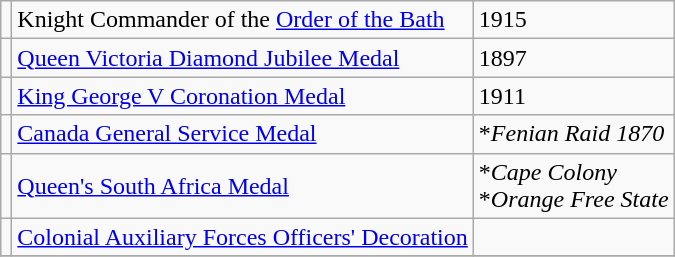<table class="wikitable">
<tr>
<td></td>
<td>Knight Commander of the <a href='#'>Order of the Bath</a></td>
<td>1915</td>
</tr>
<tr>
<td></td>
<td><a href='#'>Queen Victoria Diamond Jubilee Medal</a></td>
<td>1897</td>
</tr>
<tr>
<td></td>
<td><a href='#'>King George V Coronation Medal</a></td>
<td>1911</td>
</tr>
<tr>
<td></td>
<td><a href='#'>Canada General Service Medal</a></td>
<td>*<em>Fenian Raid 1870</em></td>
</tr>
<tr>
<td></td>
<td><a href='#'>Queen's South Africa Medal</a></td>
<td>*<em>Cape Colony</em><br>*<em>Orange Free State</em></td>
</tr>
<tr>
<td></td>
<td><a href='#'>Colonial Auxiliary Forces Officers' Decoration</a></td>
<td></td>
</tr>
<tr>
</tr>
</table>
